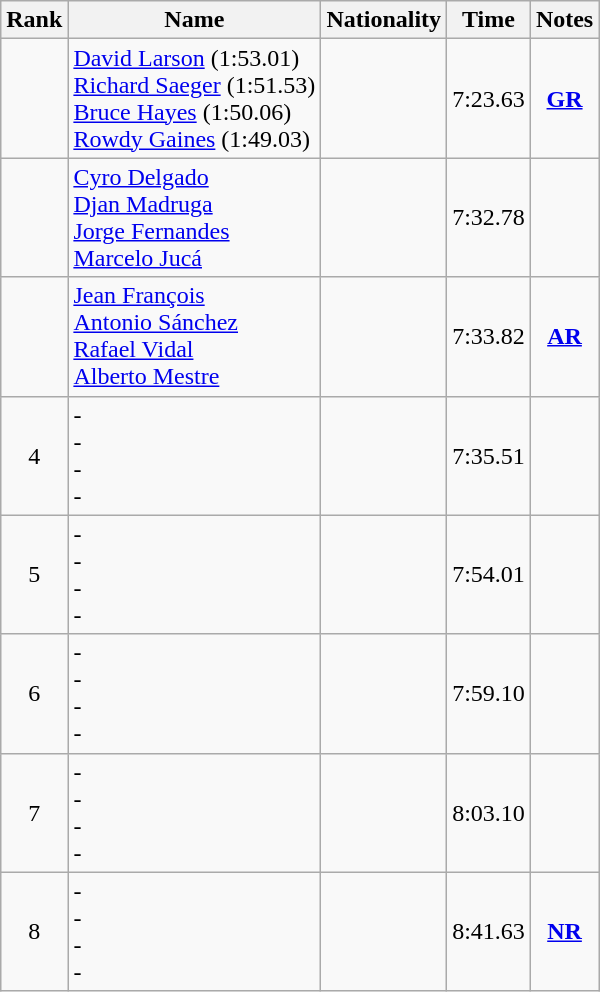<table class="wikitable sortable" style="text-align:center">
<tr>
<th>Rank</th>
<th>Name</th>
<th>Nationality</th>
<th>Time</th>
<th>Notes</th>
</tr>
<tr>
<td></td>
<td align=left><a href='#'>David Larson</a> (1:53.01)<br> <a href='#'>Richard Saeger</a> (1:51.53)<br> <a href='#'>Bruce Hayes</a> (1:50.06)<br> <a href='#'>Rowdy Gaines</a> (1:49.03)</td>
<td align=left></td>
<td>7:23.63</td>
<td><strong><a href='#'>GR</a></strong></td>
</tr>
<tr>
<td></td>
<td align=left><a href='#'>Cyro Delgado</a> <br> <a href='#'>Djan Madruga</a> <br> <a href='#'>Jorge Fernandes</a> <br> <a href='#'>Marcelo Jucá</a></td>
<td align=left></td>
<td>7:32.78</td>
<td></td>
</tr>
<tr>
<td></td>
<td align=left><a href='#'>Jean François</a><br><a href='#'>Antonio Sánchez</a><br><a href='#'>Rafael Vidal</a><br><a href='#'>Alberto Mestre</a></td>
<td align="left"></td>
<td>7:33.82</td>
<td><strong><a href='#'>AR</a></strong></td>
</tr>
<tr>
<td>4</td>
<td align=left>- <br> - <br> - <br> -</td>
<td align=left></td>
<td>7:35.51</td>
<td></td>
</tr>
<tr>
<td>5</td>
<td align=left>- <br> - <br> - <br> -</td>
<td align=left></td>
<td>7:54.01</td>
<td></td>
</tr>
<tr>
<td>6</td>
<td align=left>- <br> - <br> - <br> -</td>
<td align=left></td>
<td>7:59.10</td>
<td></td>
</tr>
<tr>
<td>7</td>
<td align=left>- <br> - <br> - <br> -</td>
<td align=left></td>
<td>8:03.10</td>
<td></td>
</tr>
<tr>
<td>8</td>
<td align=left>- <br> - <br> - <br> -</td>
<td align=left></td>
<td>8:41.63</td>
<td><strong><a href='#'>NR</a></strong></td>
</tr>
</table>
